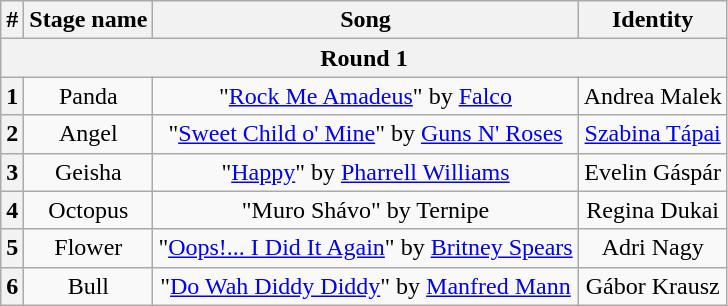<table class="wikitable plainrowheaders" style="text-align: center;">
<tr>
<th>#</th>
<th>Stage name</th>
<th>Song</th>
<th>Identity</th>
</tr>
<tr>
<th colspan="5">Round 1</th>
</tr>
<tr>
<th>1</th>
<td>Panda</td>
<td>"<a href='#'>Rock Me Amadeus</a>" by <a href='#'>Falco</a></td>
<td>Andrea Malek</td>
</tr>
<tr>
<th>2</th>
<td>Angel</td>
<td>"<a href='#'>Sweet Child o' Mine</a>" by <a href='#'>Guns N' Roses</a></td>
<td><a href='#'>Szabina Tápai</a></td>
</tr>
<tr>
<th>3</th>
<td>Geisha</td>
<td>"<a href='#'>Happy</a>" by <a href='#'>Pharrell Williams</a></td>
<td>Evelin Gáspár</td>
</tr>
<tr>
<th>4</th>
<td>Octopus</td>
<td>"Muro Shávo" by Ternipe</td>
<td>Regina Dukai</td>
</tr>
<tr>
<th>5</th>
<td>Flower</td>
<td>"<a href='#'>Oops!... I Did It Again</a>" by <a href='#'>Britney Spears</a></td>
<td>Adri Nagy</td>
</tr>
<tr>
<th>6</th>
<td>Bull</td>
<td>"<a href='#'>Do Wah Diddy Diddy</a>" by <a href='#'>Manfred Mann</a></td>
<td>Gábor Krausz</td>
</tr>
</table>
